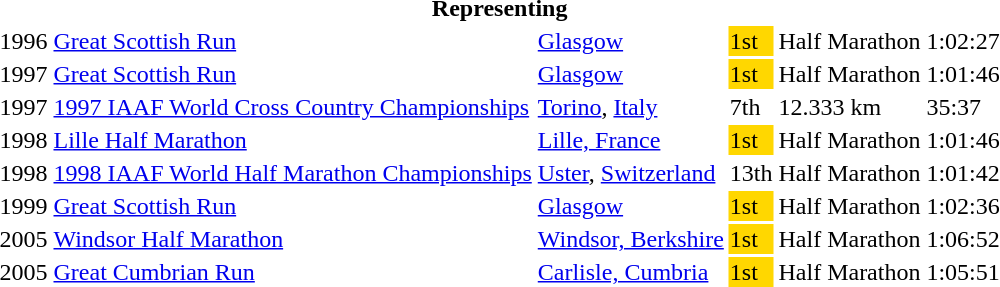<table>
<tr>
<th colspan="6">Representing </th>
</tr>
<tr>
<td>1996</td>
<td><a href='#'>Great Scottish Run</a></td>
<td><a href='#'>Glasgow</a></td>
<td bgcolor="gold">1st</td>
<td>Half Marathon</td>
<td>1:02:27</td>
</tr>
<tr>
<td>1997</td>
<td><a href='#'>Great Scottish Run</a></td>
<td><a href='#'>Glasgow</a></td>
<td bgcolor="gold">1st</td>
<td>Half Marathon</td>
<td>1:01:46</td>
</tr>
<tr>
<td>1997</td>
<td><a href='#'>1997 IAAF World Cross Country Championships</a></td>
<td><a href='#'>Torino</a>, <a href='#'>Italy</a></td>
<td>7th</td>
<td>12.333 km</td>
<td>35:37</td>
</tr>
<tr>
<td>1998</td>
<td><a href='#'>Lille Half Marathon</a></td>
<td><a href='#'>Lille, France</a></td>
<td bgcolor="gold">1st</td>
<td>Half Marathon</td>
<td>1:01:46</td>
</tr>
<tr>
<td>1998</td>
<td><a href='#'>1998 IAAF World Half Marathon Championships</a></td>
<td><a href='#'>Uster</a>, <a href='#'>Switzerland</a></td>
<td>13th</td>
<td>Half Marathon</td>
<td>1:01:42</td>
</tr>
<tr>
<td>1999</td>
<td><a href='#'>Great Scottish Run</a></td>
<td><a href='#'>Glasgow</a></td>
<td bgcolor="gold">1st</td>
<td>Half Marathon</td>
<td>1:02:36</td>
</tr>
<tr>
<td>2005</td>
<td><a href='#'>Windsor Half Marathon</a></td>
<td><a href='#'>Windsor, Berkshire</a></td>
<td bgcolor="gold">1st</td>
<td>Half Marathon</td>
<td>1:06:52</td>
</tr>
<tr>
<td>2005</td>
<td><a href='#'>Great Cumbrian Run</a></td>
<td><a href='#'>Carlisle, Cumbria</a></td>
<td bgcolor="gold">1st</td>
<td>Half Marathon</td>
<td>1:05:51</td>
</tr>
</table>
